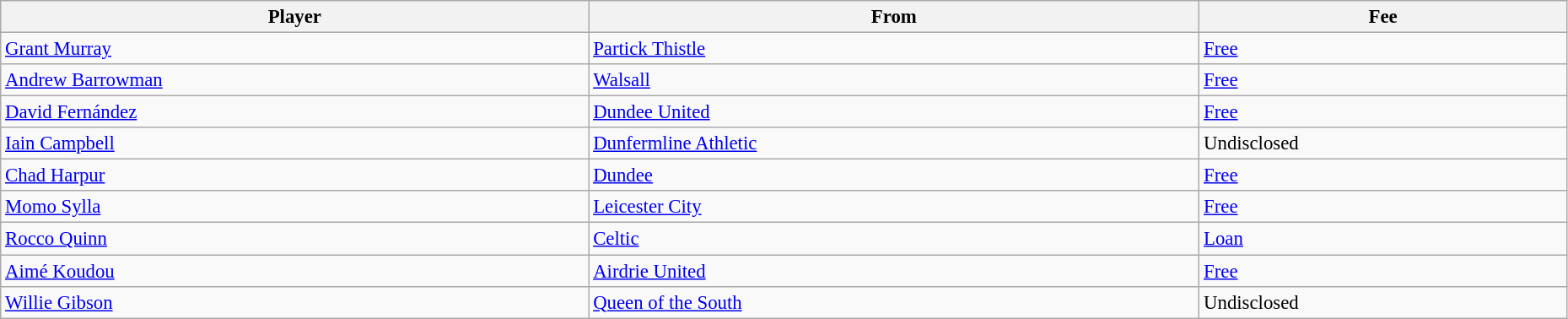<table class="wikitable" style="text-align:center; font-size:95%;width:98%; text-align:left">
<tr>
<th>Player</th>
<th>From</th>
<th>Fee</th>
</tr>
<tr>
<td> <a href='#'>Grant Murray</a></td>
<td> <a href='#'>Partick Thistle</a></td>
<td><a href='#'>Free</a></td>
</tr>
<tr>
<td> <a href='#'>Andrew Barrowman</a></td>
<td> <a href='#'>Walsall</a></td>
<td><a href='#'>Free</a></td>
</tr>
<tr>
<td> <a href='#'>David Fernández</a></td>
<td> <a href='#'>Dundee United</a></td>
<td><a href='#'>Free</a></td>
</tr>
<tr>
<td> <a href='#'>Iain Campbell</a></td>
<td> <a href='#'>Dunfermline Athletic</a></td>
<td>Undisclosed</td>
</tr>
<tr>
<td> <a href='#'>Chad Harpur</a></td>
<td> <a href='#'>Dundee</a></td>
<td><a href='#'>Free</a></td>
</tr>
<tr>
<td> <a href='#'>Momo Sylla</a></td>
<td> <a href='#'>Leicester City</a></td>
<td><a href='#'>Free</a></td>
</tr>
<tr>
<td> <a href='#'>Rocco Quinn</a></td>
<td> <a href='#'>Celtic</a></td>
<td><a href='#'>Loan</a></td>
</tr>
<tr>
<td> <a href='#'>Aimé Koudou</a></td>
<td> <a href='#'>Airdrie United</a></td>
<td><a href='#'>Free</a></td>
</tr>
<tr>
<td> <a href='#'>Willie Gibson</a></td>
<td> <a href='#'>Queen of the South</a></td>
<td>Undisclosed</td>
</tr>
</table>
